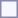<table style="border:1px solid #8888aa; background-color:#f7f8ff; padding:5px; font-size:95%; margin: 0px 12px 12px 0px;">
</table>
